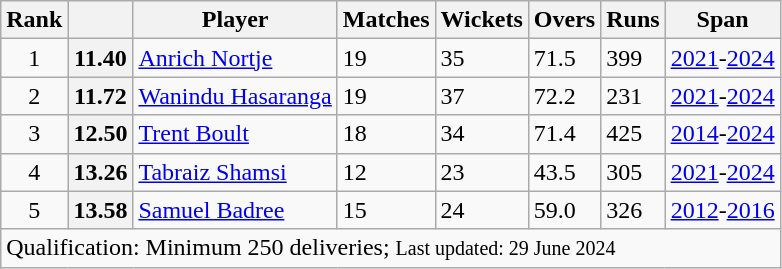<table class="wikitable sortable">
<tr>
<th>Rank</th>
<th></th>
<th>Player</th>
<th>Matches</th>
<th>Wickets</th>
<th>Overs</th>
<th>Runs</th>
<th>Span</th>
</tr>
<tr>
<td align=center>1</td>
<th>11.40</th>
<td> <a href='#'>Anrich Nortje</a></td>
<td>19</td>
<td>35</td>
<td>71.5</td>
<td>399</td>
<td><a href='#'>2021</a>-<a href='#'>2024</a></td>
</tr>
<tr>
<td align=center>2</td>
<th>11.72</th>
<td> <a href='#'>Wanindu Hasaranga</a></td>
<td>19</td>
<td>37</td>
<td>72.2</td>
<td>231</td>
<td><a href='#'>2021</a>-<a href='#'>2024</a></td>
</tr>
<tr>
<td align=center>3</td>
<th>12.50</th>
<td> <a href='#'>Trent Boult</a></td>
<td>18</td>
<td>34</td>
<td>71.4</td>
<td>425</td>
<td><a href='#'>2014</a>-<a href='#'>2024</a></td>
</tr>
<tr>
<td align=center>4</td>
<th>13.26</th>
<td> <a href='#'>Tabraiz Shamsi</a></td>
<td>12</td>
<td>23</td>
<td>43.5</td>
<td>305</td>
<td><a href='#'>2021</a>-<a href='#'>2024</a></td>
</tr>
<tr>
<td align=center>5</td>
<th>13.58</th>
<td> <a href='#'>Samuel Badree</a></td>
<td>15</td>
<td>24</td>
<td>59.0</td>
<td>326</td>
<td><a href='#'>2012</a>-<a href='#'>2016</a></td>
</tr>
<tr>
<td colspan="8">Qualification: Minimum 250 deliveries; <small>Last updated: 29 June 2024</small></td>
</tr>
</table>
